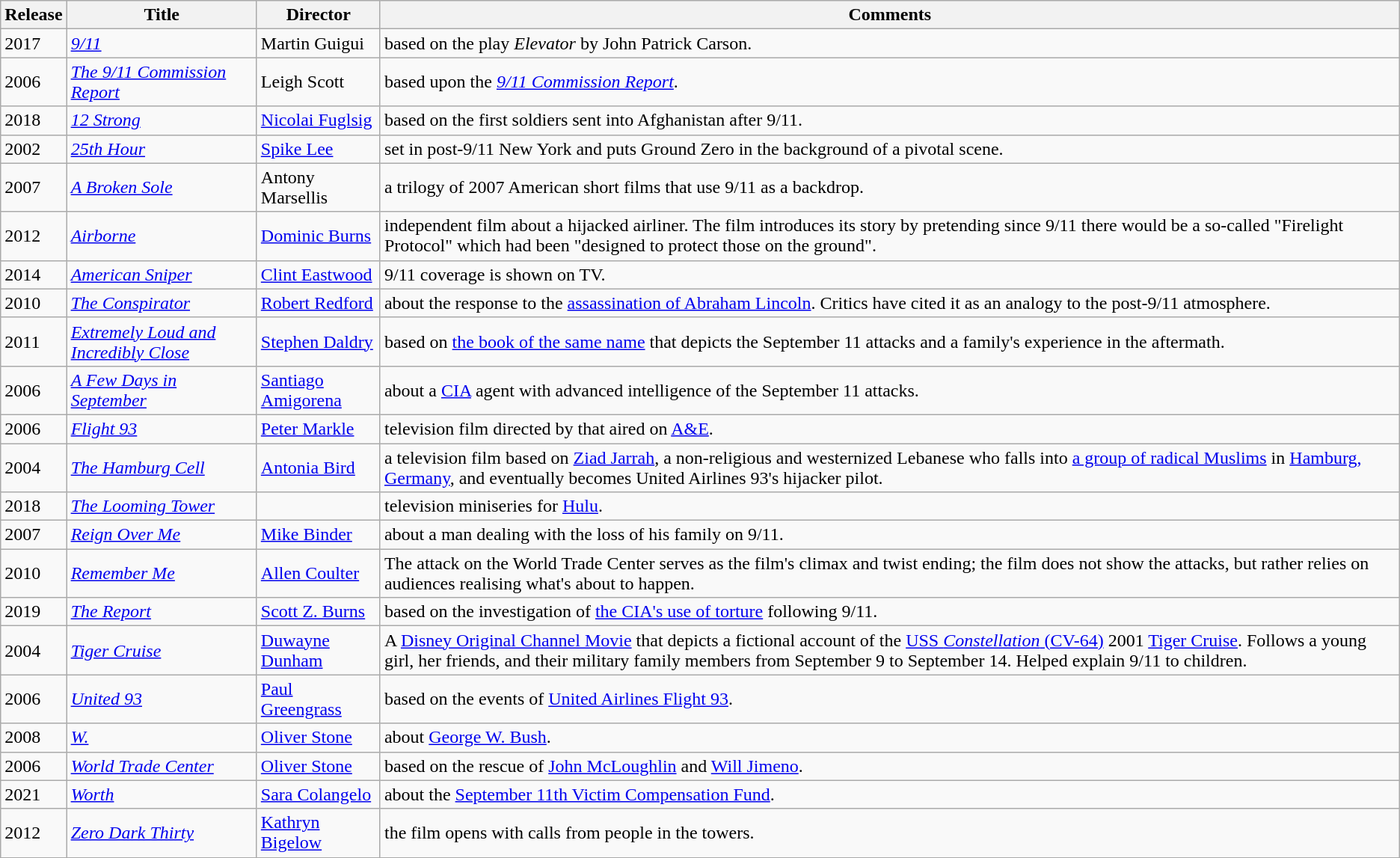<table class="wikitable sortable">
<tr>
<th>Release</th>
<th>Title</th>
<th>Director</th>
<th>Comments</th>
</tr>
<tr>
<td>2017</td>
<td><em><a href='#'>9/11</a></em></td>
<td>Martin Guigui</td>
<td>based on the play <em>Elevator</em> by John Patrick Carson.</td>
</tr>
<tr>
<td>2006</td>
<td><em><a href='#'>The 9/11 Commission Report</a></em></td>
<td>Leigh Scott</td>
<td>based upon the <em><a href='#'>9/11 Commission Report</a></em>.</td>
</tr>
<tr>
<td>2018</td>
<td><em><a href='#'>12 Strong</a></em></td>
<td><a href='#'>Nicolai Fuglsig</a></td>
<td>based on the first soldiers sent into Afghanistan after 9/11.</td>
</tr>
<tr>
<td>2002</td>
<td><em><a href='#'>25th Hour</a></em></td>
<td><a href='#'>Spike Lee</a></td>
<td>set in post-9/11 New York and puts Ground Zero in the background of a pivotal scene.</td>
</tr>
<tr>
<td>2007</td>
<td><em><a href='#'>A Broken Sole</a></em></td>
<td>Antony Marsellis</td>
<td>a trilogy of 2007 American short films that use 9/11 as a backdrop.</td>
</tr>
<tr>
<td>2012</td>
<td><em><a href='#'>Airborne</a></em></td>
<td><a href='#'>Dominic Burns</a></td>
<td>independent film about a hijacked airliner. The film introduces its story by pretending since 9/11 there would be a so-called "Firelight Protocol" which had been "designed to protect those on the ground".</td>
</tr>
<tr>
<td>2014</td>
<td><em><a href='#'>American Sniper</a></em></td>
<td><a href='#'>Clint Eastwood</a></td>
<td>9/11 coverage is shown on TV.</td>
</tr>
<tr>
<td>2010</td>
<td><em><a href='#'>The Conspirator</a></em></td>
<td><a href='#'>Robert Redford</a></td>
<td>about the response to the <a href='#'>assassination of Abraham Lincoln</a>. Critics have cited it as an analogy to the post-9/11 atmosphere.</td>
</tr>
<tr>
<td>2011</td>
<td><em><a href='#'>Extremely Loud and Incredibly Close</a></em></td>
<td><a href='#'>Stephen Daldry</a></td>
<td>based on <a href='#'>the book of the same name</a> that depicts the September 11 attacks and a family's experience in the aftermath.</td>
</tr>
<tr>
<td>2006</td>
<td><em><a href='#'>A Few Days in September</a></em></td>
<td><a href='#'>Santiago Amigorena</a></td>
<td>about a <a href='#'>CIA</a> agent with advanced intelligence of the September 11 attacks.</td>
</tr>
<tr>
<td>2006</td>
<td><em><a href='#'>Flight 93</a></em></td>
<td><a href='#'>Peter Markle</a></td>
<td>television film directed by  that aired on <a href='#'>A&E</a>.</td>
</tr>
<tr>
<td>2004</td>
<td><em><a href='#'>The Hamburg Cell</a></em></td>
<td><a href='#'>Antonia Bird</a></td>
<td>a television film based on <a href='#'>Ziad Jarrah</a>, a non-religious and westernized Lebanese who falls into <a href='#'>a group of radical Muslims</a> in <a href='#'>Hamburg, Germany</a>, and eventually becomes United Airlines 93's hijacker pilot.</td>
</tr>
<tr>
<td>2018</td>
<td><em><a href='#'>The Looming Tower</a></em></td>
<td></td>
<td>television miniseries for <a href='#'>Hulu</a>.</td>
</tr>
<tr>
<td>2007</td>
<td><em><a href='#'>Reign Over Me</a></em></td>
<td><a href='#'>Mike Binder</a></td>
<td>about a man dealing with the loss of his family on 9/11.</td>
</tr>
<tr>
<td>2010</td>
<td><em><a href='#'>Remember Me</a></em></td>
<td><a href='#'>Allen Coulter</a></td>
<td>The attack on the World Trade Center serves as the film's climax and twist ending; the film does not show the attacks, but rather relies on audiences realising what's about to happen.</td>
</tr>
<tr>
<td>2019</td>
<td><em><a href='#'>The Report</a></em></td>
<td><a href='#'>Scott Z. Burns</a></td>
<td>based on the investigation of <a href='#'>the CIA's use of torture</a> following 9/11.</td>
</tr>
<tr>
<td>2004</td>
<td><em><a href='#'>Tiger Cruise</a></em></td>
<td><a href='#'>Duwayne Dunham</a></td>
<td>A <a href='#'>Disney Original Channel Movie</a> that depicts a fictional account of the <a href='#'>USS <em>Constellation</em> (CV-64)</a> 2001 <a href='#'>Tiger Cruise</a>. Follows a young girl, her friends, and their military family members from September 9 to September 14. Helped explain 9/11 to children.</td>
</tr>
<tr>
<td>2006</td>
<td><em><a href='#'>United 93</a></em></td>
<td><a href='#'>Paul Greengrass</a></td>
<td>based on the events of <a href='#'>United Airlines Flight 93</a>.</td>
</tr>
<tr>
<td>2008</td>
<td><em><a href='#'>W.</a></em></td>
<td><a href='#'>Oliver Stone</a></td>
<td>about <a href='#'>George W. Bush</a>.</td>
</tr>
<tr>
<td>2006</td>
<td><em><a href='#'>World Trade Center</a></em></td>
<td><a href='#'>Oliver Stone</a></td>
<td>based on the rescue of <a href='#'>John McLoughlin</a> and <a href='#'>Will Jimeno</a>.</td>
</tr>
<tr>
<td>2021</td>
<td><em><a href='#'>Worth</a></em></td>
<td><a href='#'>Sara Colangelo</a></td>
<td>about the <a href='#'>September 11th Victim Compensation Fund</a>.</td>
</tr>
<tr>
<td>2012</td>
<td><em><a href='#'>Zero Dark Thirty</a></em></td>
<td><a href='#'>Kathryn Bigelow</a></td>
<td>the film opens with calls from people in the towers.</td>
</tr>
<tr>
</tr>
</table>
